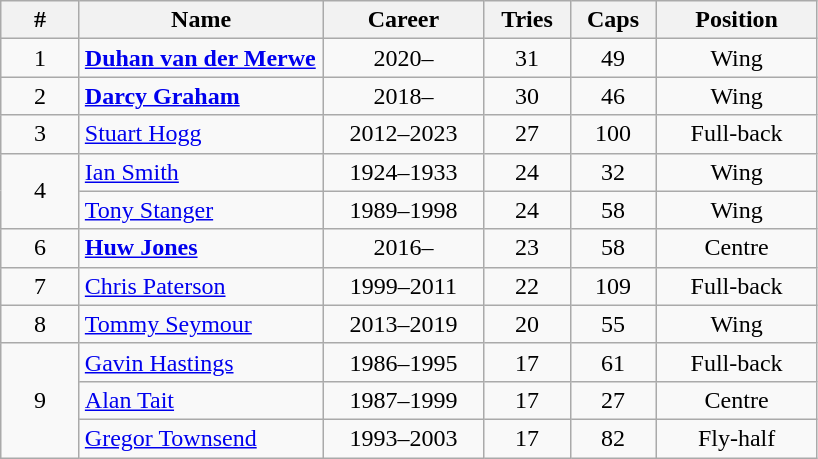<table class="wikitable sortable" style="text-align:center;">
<tr>
<th width=45px>#</th>
<th style="width:155px;">Name</th>
<th style="width:100px;">Career</th>
<th width=50px>Tries</th>
<th width=50px>Caps</th>
<th width=100px>Position</th>
</tr>
<tr>
<td>1</td>
<td align="left"><strong><a href='#'>Duhan van der Merwe</a></strong></td>
<td>2020–</td>
<td>31</td>
<td>49</td>
<td>Wing</td>
</tr>
<tr>
<td>2</td>
<td align="left"><strong><a href='#'>Darcy Graham</a></strong></td>
<td>2018–</td>
<td>30</td>
<td>46</td>
<td>Wing</td>
</tr>
<tr>
<td>3</td>
<td align="left"><a href='#'>Stuart Hogg</a></td>
<td>2012–2023</td>
<td>27</td>
<td>100</td>
<td>Full-back</td>
</tr>
<tr>
<td rowspan="2">4</td>
<td align="left"><a href='#'>Ian Smith</a></td>
<td>1924–1933</td>
<td>24</td>
<td>32</td>
<td>Wing</td>
</tr>
<tr>
<td align="left"><a href='#'>Tony Stanger</a></td>
<td>1989–1998</td>
<td>24</td>
<td>58</td>
<td>Wing</td>
</tr>
<tr>
<td>6</td>
<td align="left"><strong><a href='#'>Huw Jones</a></strong></td>
<td>2016–</td>
<td>23</td>
<td>58</td>
<td>Centre</td>
</tr>
<tr>
<td>7</td>
<td align="left"><a href='#'>Chris Paterson</a></td>
<td>1999–2011</td>
<td>22</td>
<td>109</td>
<td>Full-back</td>
</tr>
<tr>
<td>8</td>
<td align="left"><a href='#'>Tommy Seymour</a></td>
<td>2013–2019</td>
<td>20</td>
<td>55</td>
<td>Wing</td>
</tr>
<tr>
<td rowspan="3">9</td>
<td align="left"><a href='#'>Gavin Hastings</a></td>
<td>1986–1995</td>
<td>17</td>
<td>61</td>
<td>Full-back</td>
</tr>
<tr>
<td align="left"><a href='#'>Alan Tait</a></td>
<td>1987–1999</td>
<td>17</td>
<td>27</td>
<td>Centre</td>
</tr>
<tr>
<td align="left"><a href='#'>Gregor Townsend</a></td>
<td>1993–2003</td>
<td>17</td>
<td>82</td>
<td>Fly-half</td>
</tr>
</table>
